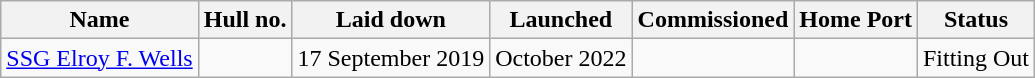<table class="wikitable sortable">
<tr>
<th>Name</th>
<th>Hull no.</th>
<th>Laid down</th>
<th>Launched</th>
<th>Commissioned</th>
<th>Home Port</th>
<th>Status</th>
</tr>
<tr>
<td><a href='#'>SSG Elroy F. Wells</a></td>
<td></td>
<td>17 September 2019</td>
<td>October 2022</td>
<td></td>
<td></td>
<td>Fitting Out</td>
</tr>
</table>
